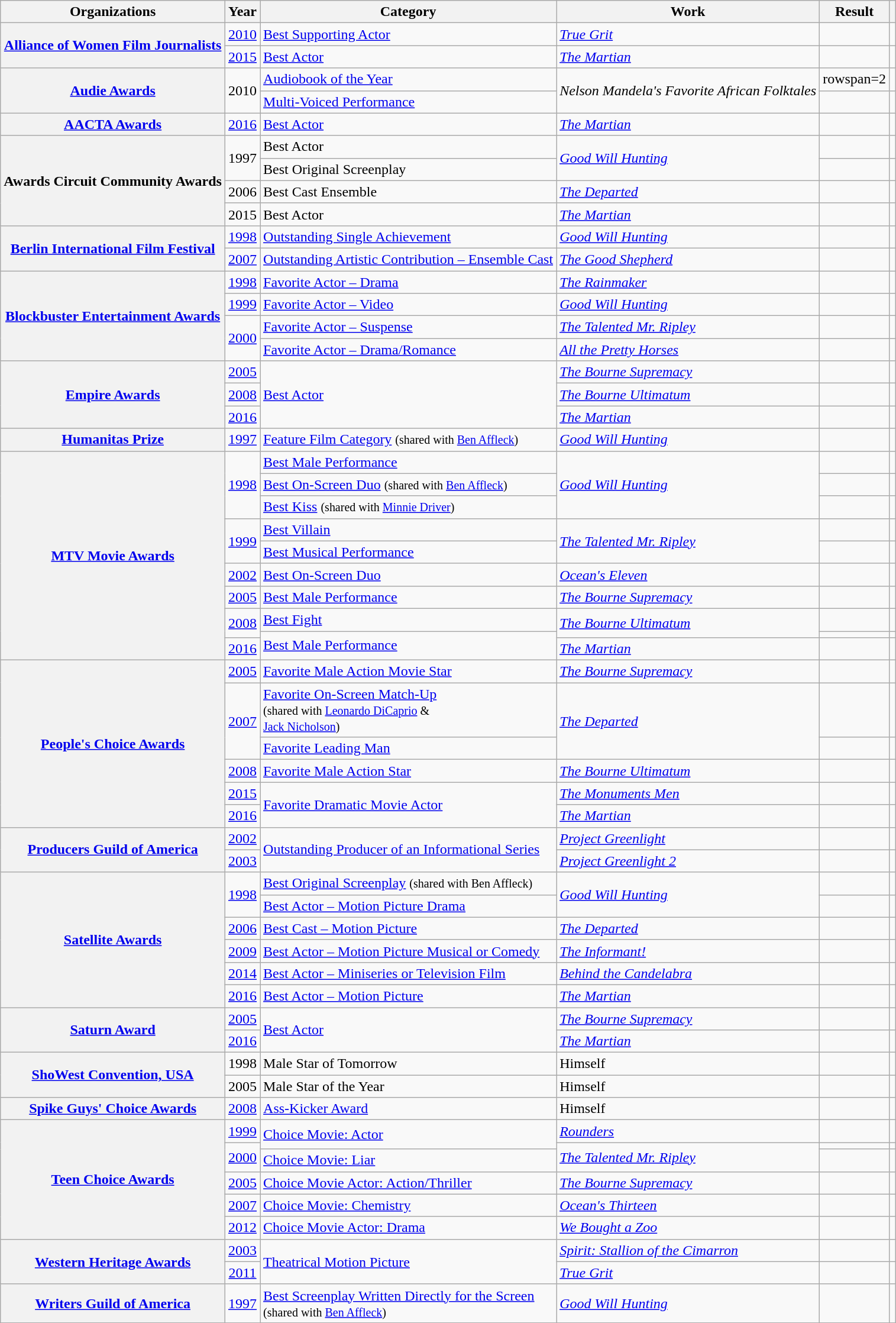<table class= "wikitable plainrowheaders sortable">
<tr>
<th>Organizations</th>
<th scope="col">Year</th>
<th scope="col">Category</th>
<th scope="col">Work</th>
<th scope="col">Result</th>
<th scope="col" class="unsortable"></th>
</tr>
<tr>
<th scope="row" rowspan="2"><a href='#'>Alliance of Women Film Journalists</a></th>
<td style="text-align:center;"><a href='#'>2010</a></td>
<td><a href='#'>Best Supporting Actor</a></td>
<td><em><a href='#'>True Grit</a></em></td>
<td></td>
<td style="text-align:center;"></td>
</tr>
<tr>
<td style="text-align:center;"><a href='#'>2015</a></td>
<td><a href='#'>Best Actor</a></td>
<td><em><a href='#'>The Martian</a></em></td>
<td></td>
<td style="text-align:center;"></td>
</tr>
<tr>
<th scope="row" rowspan="2"><a href='#'>Audie Awards</a></th>
<td style="text-align:center;"rowspan=2>2010</td>
<td><a href='#'>Audiobook of the Year</a></td>
<td rowspan=2><em>Nelson Mandela's Favorite African Folktales</em></td>
<td>rowspan=2 </td>
<td style="text-align:center;", rowspan=1></td>
</tr>
<tr>
<td><a href='#'>Multi-Voiced Performance</a></td>
<td style="text-align:center;"></td>
</tr>
<tr>
<th scope="row" rowspan="1"><a href='#'>AACTA Awards</a></th>
<td style="text-align:center;"><a href='#'>2016</a></td>
<td><a href='#'>Best Actor</a></td>
<td><em><a href='#'>The Martian</a></em></td>
<td></td>
<td style="text-align:center;"></td>
</tr>
<tr>
<th scope="row" rowspan="4">Awards Circuit Community Awards</th>
<td style="text-align:center;", rowspan="2">1997</td>
<td>Best Actor</td>
<td rowspan="2"><em><a href='#'>Good Will Hunting</a></em></td>
<td></td>
<td style="text-align:center;"></td>
</tr>
<tr>
<td>Best Original Screenplay</td>
<td></td>
<td style="text-align:center;"></td>
</tr>
<tr>
<td style="text-align:center;">2006</td>
<td>Best Cast Ensemble</td>
<td><em><a href='#'>The Departed</a></em></td>
<td></td>
<td style="text-align:center;"></td>
</tr>
<tr>
<td style="text-align:center;">2015</td>
<td>Best Actor</td>
<td><em><a href='#'>The Martian</a></em></td>
<td></td>
<td style="text-align:center;"></td>
</tr>
<tr>
<th scope="row" rowspan="2"><a href='#'>Berlin International Film Festival</a></th>
<td style="text-align:center;"><a href='#'>1998</a></td>
<td><a href='#'>Outstanding Single Achievement</a></td>
<td><em><a href='#'>Good Will Hunting</a></em></td>
<td></td>
<td style="text-align:center;"></td>
</tr>
<tr>
<td style="text-align:center;"><a href='#'>2007</a></td>
<td><a href='#'>Outstanding Artistic Contribution – Ensemble Cast</a></td>
<td><em><a href='#'>The Good Shepherd</a></em></td>
<td></td>
<td style="text-align:center;"></td>
</tr>
<tr>
<th scope="row" rowspan="4"><a href='#'>Blockbuster Entertainment Awards</a></th>
<td style="text-align:center;"><a href='#'>1998</a></td>
<td><a href='#'>Favorite Actor – Drama</a></td>
<td><em><a href='#'>The Rainmaker</a></em></td>
<td></td>
<td style="text-align:center;"></td>
</tr>
<tr>
<td style="text-align:center;"><a href='#'>1999</a></td>
<td><a href='#'>Favorite Actor – Video</a></td>
<td><em><a href='#'>Good Will Hunting</a></em></td>
<td></td>
<td style="text-align:center;"></td>
</tr>
<tr>
<td style="text-align:center;", rowspan="2"><a href='#'>2000</a></td>
<td><a href='#'>Favorite Actor – Suspense</a></td>
<td><em><a href='#'>The Talented Mr. Ripley</a></em></td>
<td></td>
<td style="text-align:center;"></td>
</tr>
<tr>
<td><a href='#'>Favorite Actor – Drama/Romance</a></td>
<td><em><a href='#'>All the Pretty Horses</a></em></td>
<td></td>
<td style="text-align:center;"></td>
</tr>
<tr>
<th scope="row" rowspan="3"><a href='#'>Empire Awards</a></th>
<td style="text-align:center;"><a href='#'>2005</a></td>
<td rowspan="3"><a href='#'>Best Actor</a></td>
<td><em><a href='#'>The Bourne Supremacy</a></em></td>
<td></td>
<td style="text-align:center;"></td>
</tr>
<tr>
<td style="text-align:center;"><a href='#'>2008</a></td>
<td><em><a href='#'>The Bourne Ultimatum</a></em></td>
<td></td>
<td style="text-align:center;"></td>
</tr>
<tr>
<td style="text-align:center;"><a href='#'>2016</a></td>
<td><em><a href='#'>The Martian</a></em></td>
<td></td>
<td style="text-align:center;"></td>
</tr>
<tr>
<th scope="row" rowspan="1"><a href='#'>Humanitas Prize</a></th>
<td style="text-align:center;"><a href='#'>1997</a></td>
<td><a href='#'>Feature Film Category</a> <small>(shared with <a href='#'>Ben Affleck</a>)</small></td>
<td><em><a href='#'>Good Will Hunting</a></em></td>
<td></td>
<td style="text-align:center;"></td>
</tr>
<tr>
<th scope="row" rowspan="10"><a href='#'>MTV Movie Awards</a></th>
<td style="text-align:center;", rowspan="3"><a href='#'>1998</a></td>
<td><a href='#'>Best Male Performance</a></td>
<td rowspan="3"><em><a href='#'>Good Will Hunting</a></em></td>
<td></td>
<td style="text-align:center;"></td>
</tr>
<tr>
<td><a href='#'>Best On-Screen Duo</a> <small>(shared with <a href='#'>Ben Affleck</a>)</small></td>
<td></td>
<td style="text-align:center;"></td>
</tr>
<tr>
<td><a href='#'>Best Kiss</a> <small>(shared with <a href='#'>Minnie Driver</a>)</small></td>
<td></td>
<td style="text-align:center;"></td>
</tr>
<tr>
<td style="text-align:center;", rowspan="2"><a href='#'>1999</a></td>
<td><a href='#'>Best Villain</a></td>
<td rowspan="2"><em><a href='#'>The Talented Mr. Ripley</a></em></td>
<td></td>
<td <style="text-align:center;"></td>
</tr>
<tr>
<td><a href='#'>Best Musical Performance</a></td>
<td></td>
<td style="text-align:center;"></td>
</tr>
<tr>
<td style="text-align:center;"><a href='#'>2002</a></td>
<td><a href='#'>Best On-Screen Duo</a></td>
<td><em><a href='#'>Ocean's Eleven</a></em></td>
<td></td>
<td style="text-align:center;"></td>
</tr>
<tr>
<td style="text-align:center;"><a href='#'>2005</a></td>
<td><a href='#'>Best Male Performance</a></td>
<td><em><a href='#'>The Bourne Supremacy</a></em></td>
<td></td>
<td style="text-align:center;"></td>
</tr>
<tr>
<td style="text-align:center;", rowspan="2"><a href='#'>2008</a></td>
<td><a href='#'>Best Fight</a></td>
<td rowspan="2"><em><a href='#'>The Bourne Ultimatum</a></em></td>
<td></td>
<td style="text-align:center;"></td>
</tr>
<tr>
<td rowspan="2"><a href='#'>Best Male Performance</a></td>
<td></td>
<td style="text-align:center;"></td>
</tr>
<tr>
<td style="text-align:center;"><a href='#'>2016</a></td>
<td><em><a href='#'>The Martian</a></em></td>
<td></td>
<td style="text-align:center;"></td>
</tr>
<tr>
<th scope="row" rowspan="6"><a href='#'>People's Choice Awards</a></th>
<td style="text-align:center;"><a href='#'>2005</a></td>
<td><a href='#'>Favorite Male Action Movie Star</a></td>
<td><em><a href='#'>The Bourne Supremacy</a></em></td>
<td></td>
<td style="text-align:center;"></td>
</tr>
<tr>
<td style="text-align:center;", rowspan="2"><a href='#'>2007</a></td>
<td><a href='#'>Favorite On-Screen Match-Up</a> <br> <small>(shared with <a href='#'>Leonardo DiCaprio</a> &<br><a href='#'>Jack Nicholson</a>)</small></td>
<td rowspan="2"><em><a href='#'>The Departed</a></em></td>
<td></td>
<td style="text-align:center;"></td>
</tr>
<tr>
<td><a href='#'>Favorite Leading Man</a></td>
<td></td>
<td style="text-align:center;"></td>
</tr>
<tr>
<td style="text-align:center;"><a href='#'>2008</a></td>
<td><a href='#'>Favorite Male Action Star</a></td>
<td><em><a href='#'>The Bourne Ultimatum</a></em></td>
<td></td>
<td style="text-align:center;"></td>
</tr>
<tr>
<td style="text-align:center;"><a href='#'>2015</a></td>
<td rowspan="2"><a href='#'>Favorite Dramatic Movie Actor</a></td>
<td><em><a href='#'>The Monuments Men</a></em></td>
<td></td>
<td style="text-align:center;"></td>
</tr>
<tr>
<td style="text-align:center;"><a href='#'>2016</a></td>
<td><em><a href='#'>The Martian</a></em></td>
<td></td>
<td style="text-align:center;"></td>
</tr>
<tr>
<th scope="row" rowspan="2"><a href='#'>Producers Guild of America</a></th>
<td style="text-align:center;"><a href='#'>2002</a></td>
<td rowspan="2"><a href='#'>Outstanding Producer of an Informational Series</a></td>
<td><em><a href='#'>Project Greenlight</a></em></td>
<td></td>
<td style="text-align:center;"></td>
</tr>
<tr>
<td style="text-align:center;"><a href='#'>2003</a></td>
<td><em><a href='#'>Project Greenlight 2</a></em></td>
<td></td>
<td style="text-align:center;"></td>
</tr>
<tr>
<th scope="row" rowspan="6"><a href='#'>Satellite Awards</a></th>
<td style="text-align:center;", rowspan="2"><a href='#'>1998</a></td>
<td><a href='#'>Best Original Screenplay</a> <small>(shared with Ben Affleck)</small></td>
<td rowspan="2"><em><a href='#'>Good Will Hunting</a></em></td>
<td></td>
<td style="text-align:center;"></td>
</tr>
<tr>
<td><a href='#'>Best Actor – Motion Picture Drama</a></td>
<td></td>
<td style="text-align:center;"></td>
</tr>
<tr>
<td style="text-align:center;"><a href='#'>2006</a></td>
<td><a href='#'>Best Cast – Motion Picture</a></td>
<td><em><a href='#'>The Departed</a></em></td>
<td></td>
<td style="text-align:center;"></td>
</tr>
<tr>
<td style="text-align:center;"><a href='#'>2009</a></td>
<td><a href='#'>Best Actor – Motion Picture Musical or Comedy</a></td>
<td><em><a href='#'>The Informant!</a></em></td>
<td></td>
<td style="text-align:center;"></td>
</tr>
<tr>
<td style="text-align:center;"><a href='#'>2014</a></td>
<td><a href='#'>Best Actor – Miniseries or Television Film</a></td>
<td><em><a href='#'>Behind the Candelabra</a></em></td>
<td></td>
<td style="text-align:center;"></td>
</tr>
<tr>
<td style="text-align:center;"><a href='#'>2016</a></td>
<td><a href='#'>Best Actor – Motion Picture</a></td>
<td><em><a href='#'>The Martian</a></em></td>
<td></td>
<td style="text-align:center;"></td>
</tr>
<tr>
<th scope="row" rowspan="2"><a href='#'>Saturn Award</a></th>
<td style="text-align:center;"><a href='#'>2005</a></td>
<td rowspan="2"><a href='#'>Best Actor</a></td>
<td><em><a href='#'>The Bourne Supremacy</a></em></td>
<td></td>
<td style="text-align:center;"></td>
</tr>
<tr>
<td style="text-align:center;"><a href='#'>2016</a></td>
<td><em><a href='#'>The Martian</a></em></td>
<td></td>
<td style="text-align:center;"></td>
</tr>
<tr>
<th scope="row" rowspan="2"><a href='#'>ShoWest Convention, USA</a></th>
<td style="text-align:center;">1998</td>
<td>Male Star of Tomorrow</td>
<td>Himself</td>
<td></td>
<td style="text-align:center;"></td>
</tr>
<tr>
<td style="text-align:center;">2005</td>
<td>Male Star of the Year</td>
<td>Himself</td>
<td></td>
<td style="text-align:center;"></td>
</tr>
<tr>
<th scope="row" rowspan="1"><a href='#'>Spike Guys' Choice Awards</a></th>
<td style="text-align:center;"><a href='#'>2008</a></td>
<td><a href='#'>Ass-Kicker Award</a></td>
<td>Himself</td>
<td></td>
<td style="text-align:center;"></td>
</tr>
<tr>
<th scope="row" rowspan="6"><a href='#'>Teen Choice Awards</a></th>
<td style="text-align:center;"><a href='#'>1999</a></td>
<td rowspan="2"><a href='#'>Choice Movie: Actor</a></td>
<td><em><a href='#'>Rounders</a></em></td>
<td></td>
<td style="text-align:center;"></td>
</tr>
<tr>
<td style="text-align:center;", rowspan="2"><a href='#'>2000</a></td>
<td rowspan="2"><em><a href='#'>The Talented Mr. Ripley</a></em></td>
<td></td>
<td style="text-align:center;"></td>
</tr>
<tr>
<td><a href='#'>Choice Movie: Liar</a></td>
<td></td>
<td style="text-align:center;"></td>
</tr>
<tr>
<td style="text-align:center;"><a href='#'>2005</a></td>
<td><a href='#'>Choice Movie Actor: Action/Thriller</a></td>
<td><em><a href='#'>The Bourne Supremacy</a></em></td>
<td></td>
<td style="text-align:center;"></td>
</tr>
<tr>
<td style="text-align:center;"><a href='#'>2007</a></td>
<td><a href='#'>Choice Movie: Chemistry</a></td>
<td><em><a href='#'>Ocean's Thirteen</a></em></td>
<td></td>
<td style="text-align:center;"></td>
</tr>
<tr>
<td style="text-align:center;"><a href='#'>2012</a></td>
<td><a href='#'>Choice Movie Actor: Drama</a></td>
<td><em><a href='#'>We Bought a Zoo</a></em></td>
<td></td>
<td style="text-align:center;"></td>
</tr>
<tr>
<th scope="row" rowspan="2"><a href='#'>Western Heritage Awards</a></th>
<td style="text-align:center;"><a href='#'>2003</a></td>
<td rowspan="2"><a href='#'>Theatrical Motion Picture</a></td>
<td><em><a href='#'>Spirit: Stallion of the Cimarron</a></em></td>
<td></td>
<td style="text-align:center;"></td>
</tr>
<tr>
<td style="text-align:center;"><a href='#'>2011</a></td>
<td><em><a href='#'>True Grit</a></em></td>
<td></td>
<td style="text-align:center;"></td>
</tr>
<tr>
<th scope="row" rowspan="2"><a href='#'>Writers Guild of America</a></th>
<td style="text-align:center;"><a href='#'>1997</a></td>
<td><a href='#'>Best Screenplay Written Directly for the Screen</a><br><small>(shared with <a href='#'>Ben Affleck</a>)</small></td>
<td><em><a href='#'>Good Will Hunting</a></em></td>
<td></td>
<td style="text-align:center;"></td>
</tr>
<tr>
</tr>
</table>
